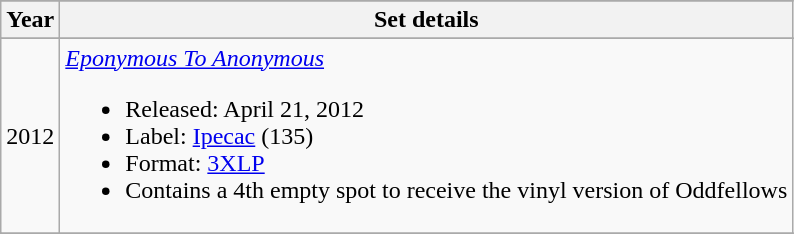<table class="wikitable" border="1">
<tr>
</tr>
<tr>
<th>Year</th>
<th>Set details</th>
</tr>
<tr>
</tr>
<tr>
<td>2012</td>
<td align="left"><em><a href='#'>Eponymous To Anonymous</a></em><br><ul><li>Released: April 21, 2012</li><li>Label: <a href='#'>Ipecac</a> (135)</li><li>Format: <a href='#'>3XLP</a></li><li>Contains a 4th empty spot to receive the vinyl version of Oddfellows</li></ul></td>
</tr>
<tr>
</tr>
<tr>
</tr>
</table>
